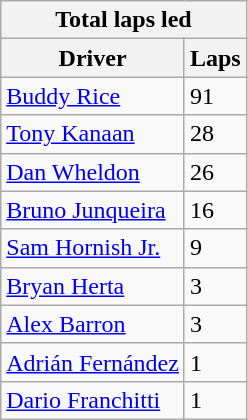<table class="wikitable">
<tr>
<th colspan=2>Total laps led</th>
</tr>
<tr>
<th>Driver</th>
<th>Laps</th>
</tr>
<tr>
<td><a href='#'>Buddy Rice</a></td>
<td>91</td>
</tr>
<tr>
<td><a href='#'>Tony Kanaan</a></td>
<td>28</td>
</tr>
<tr>
<td><a href='#'>Dan Wheldon</a></td>
<td>26</td>
</tr>
<tr>
<td><a href='#'>Bruno Junqueira</a></td>
<td>16</td>
</tr>
<tr>
<td><a href='#'>Sam Hornish Jr.</a></td>
<td>9</td>
</tr>
<tr>
<td><a href='#'>Bryan Herta</a></td>
<td>3</td>
</tr>
<tr>
<td><a href='#'>Alex Barron</a></td>
<td>3</td>
</tr>
<tr>
<td><a href='#'>Adrián Fernández</a></td>
<td>1</td>
</tr>
<tr>
<td><a href='#'>Dario Franchitti</a></td>
<td>1</td>
</tr>
</table>
